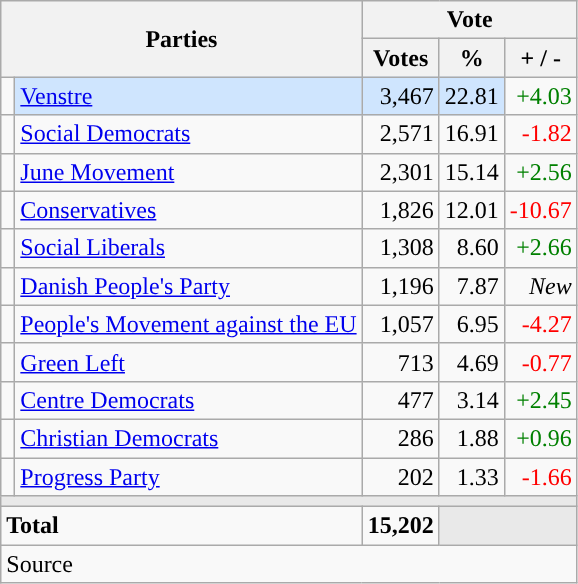<table class="wikitable" style="text-align:right;">
<tr>
<th style="text-align:centre;" rowspan="2" colspan="2" width="225">Parties</th>
<th colspan="3">Vote</th>
</tr>
<tr>
<th width="15">Votes</th>
<th width="15">%</th>
<th width="15">+ / -</th>
</tr>
<tr>
<td width="2" style="color:inherit;background:"></td>
<td bgcolor=#cfe5fe   align="left"><a href='#'>Venstre</a></td>
<td bgcolor=#cfe5fe>3,467</td>
<td bgcolor=#cfe5fe>22.81</td>
<td style=color:green;>+4.03</td>
</tr>
<tr>
<td width="2" style="color:inherit;background:"></td>
<td align="left"><a href='#'>Social Democrats</a></td>
<td>2,571</td>
<td>16.91</td>
<td style=color:red;>-1.82</td>
</tr>
<tr>
<td width="2" style="color:inherit;background:"></td>
<td align="left"><a href='#'>June Movement</a></td>
<td>2,301</td>
<td>15.14</td>
<td style=color:green;>+2.56</td>
</tr>
<tr>
<td width="2" style="color:inherit;background:"></td>
<td align="left"><a href='#'>Conservatives</a></td>
<td>1,826</td>
<td>12.01</td>
<td style=color:red;>-10.67</td>
</tr>
<tr>
<td width="2" style="color:inherit;background:"></td>
<td align="left"><a href='#'>Social Liberals</a></td>
<td>1,308</td>
<td>8.60</td>
<td style=color:green;>+2.66</td>
</tr>
<tr>
<td width="2" style="color:inherit;background:"></td>
<td align="left"><a href='#'>Danish People's Party</a></td>
<td>1,196</td>
<td>7.87</td>
<td><em>New</em></td>
</tr>
<tr>
<td width="2" style="color:inherit;background:"></td>
<td align="left"><a href='#'>People's Movement against the EU</a></td>
<td>1,057</td>
<td>6.95</td>
<td style=color:red;>-4.27</td>
</tr>
<tr>
<td width="2" style="color:inherit;background:"></td>
<td align="left"><a href='#'>Green Left</a></td>
<td>713</td>
<td>4.69</td>
<td style=color:red;>-0.77</td>
</tr>
<tr>
<td width="2" style="color:inherit;background:"></td>
<td align="left"><a href='#'>Centre Democrats</a></td>
<td>477</td>
<td>3.14</td>
<td style=color:green;>+2.45</td>
</tr>
<tr>
<td width="2" style="color:inherit;background:"></td>
<td align="left"><a href='#'>Christian Democrats</a></td>
<td>286</td>
<td>1.88</td>
<td style=color:green;>+0.96</td>
</tr>
<tr>
<td width="2" style="color:inherit;background:"></td>
<td align="left"><a href='#'>Progress Party</a></td>
<td>202</td>
<td>1.33</td>
<td style=color:red;>-1.66</td>
</tr>
<tr>
<td colspan="7" bgcolor="#E9E9E9"></td>
</tr>
<tr>
<td align="left" colspan="2"><strong>Total</strong></td>
<td><strong>15,202</strong></td>
<td bgcolor="#E9E9E9" colspan="2"></td>
</tr>
<tr>
<td align="left" colspan="6">Source</td>
</tr>
</table>
